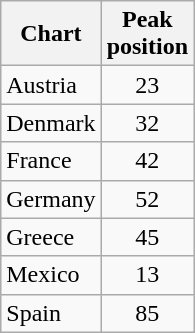<table class="wikitable sortable">
<tr>
<th>Chart</th>
<th>Peak<br>position</th>
</tr>
<tr>
<td align="left">Austria</td>
<td align="center">23</td>
</tr>
<tr>
<td align="left">Denmark</td>
<td align="center">32</td>
</tr>
<tr>
<td align="left">France</td>
<td align="center">42</td>
</tr>
<tr>
<td align="left">Germany</td>
<td align="center">52</td>
</tr>
<tr>
<td align="left">Greece</td>
<td align="center">45</td>
</tr>
<tr>
<td align="left">Mexico</td>
<td align="center">13</td>
</tr>
<tr>
<td align="left">Spain</td>
<td align="center">85</td>
</tr>
</table>
